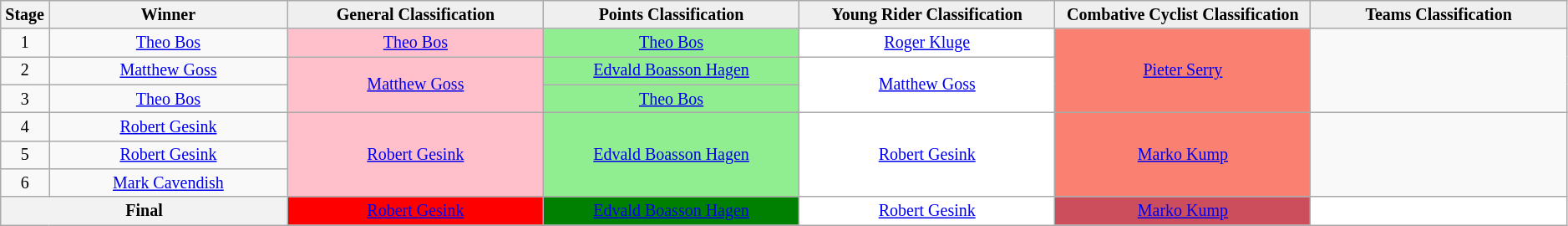<table class="wikitable" style="text-align: center; font-size:smaller;">
<tr style="background-color: #efefef;">
<th width="1%">Stage</th>
<th width="14%">Winner</th>
<th style="background:#EFEFEF;" width="15%">General Classification<br></th>
<th style="background:#EFEFEF;" width="15%">Points Classification<br></th>
<th style="background:#EFEFEF"  width="15%">Young Rider Classification<br></th>
<th style="background:#EFEFEF"  width="15%">Combative Cyclist Classification<br></th>
<th style="background:#EFEFEF;" width="15%">Teams Classification</th>
</tr>
<tr>
<td>1</td>
<td><a href='#'>Theo Bos</a></td>
<td style="background:pink;" rowspan="1"><a href='#'>Theo Bos</a></td>
<td style="background:lightgreen;" rowspan="1"><a href='#'>Theo Bos</a></td>
<td style="background:white;" rowspan="1"><a href='#'>Roger Kluge</a></td>
<td style="background:salmon;" rowspan="3"><a href='#'>Pieter Serry</a></td>
<td style="background:offwhite;" rowspan="3"></td>
</tr>
<tr>
<td>2</td>
<td><a href='#'>Matthew Goss</a></td>
<td style="background:pink;" rowspan="2"><a href='#'>Matthew Goss</a></td>
<td style="background:lightgreen;" rowspan="1"><a href='#'>Edvald Boasson Hagen</a></td>
<td style="background:white;" rowspan="2"><a href='#'>Matthew Goss</a></td>
</tr>
<tr>
<td>3</td>
<td><a href='#'>Theo Bos</a></td>
<td style="background:lightgreen;" rowspan="1"><a href='#'>Theo Bos</a></td>
</tr>
<tr>
<td>4</td>
<td><a href='#'>Robert Gesink</a></td>
<td style="background:pink;" rowspan="3"><a href='#'>Robert Gesink</a></td>
<td style="background:lightgreen;" rowspan="3"><a href='#'>Edvald Boasson Hagen</a></td>
<td style="background:white;" rowspan="3"><a href='#'>Robert Gesink</a></td>
<td style="background:salmon;" rowspan="3"><a href='#'>Marko Kump</a></td>
<td style="background:offwhite;" rowspan="3"></td>
</tr>
<tr>
<td>5</td>
<td><a href='#'>Robert Gesink</a></td>
</tr>
<tr>
<td>6</td>
<td><a href='#'>Mark Cavendish</a></td>
</tr>
<tr>
<th colspan=2><strong>Final</strong></th>
<td style="background:red;" rowspan="1"><a href='#'>Robert Gesink</a></td>
<td style="background:green;" rowspan="1"><a href='#'>Edvald Boasson Hagen</a></td>
<td style="background:white;" rowspan="1"><a href='#'>Robert Gesink</a></td>
<td style="background:#CC4E5C;" rowspan="1"><a href='#'>Marko Kump</a></td>
<td style="background:white;" rowspan="1"></td>
</tr>
</table>
